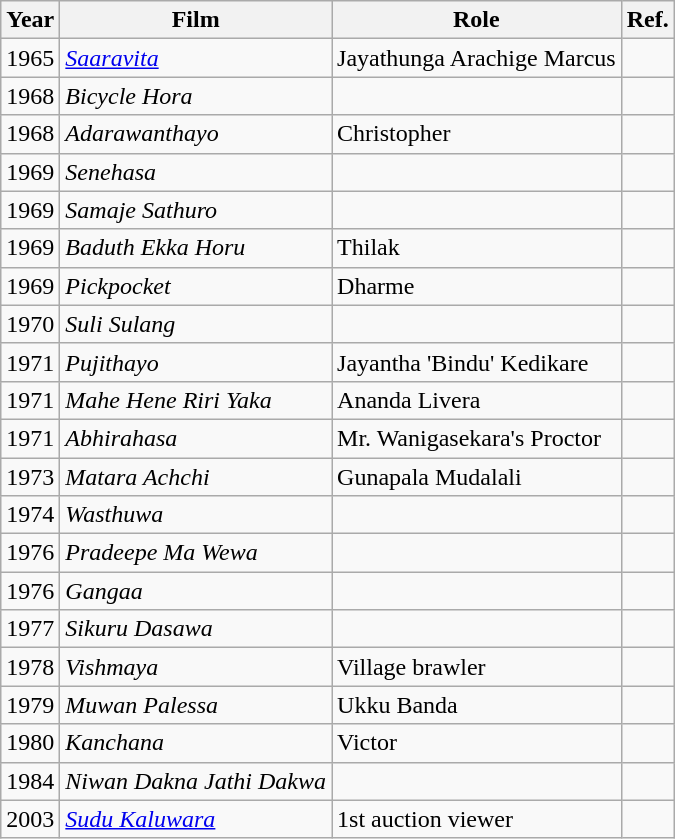<table class="wikitable">
<tr>
<th>Year</th>
<th>Film</th>
<th>Role</th>
<th>Ref.</th>
</tr>
<tr>
<td>1965</td>
<td><em><a href='#'>Saaravita</a></em></td>
<td>Jayathunga Arachige Marcus</td>
<td></td>
</tr>
<tr>
<td>1968</td>
<td><em>Bicycle Hora</em></td>
<td></td>
<td></td>
</tr>
<tr>
<td>1968</td>
<td><em>Adarawanthayo</em></td>
<td>Christopher</td>
<td></td>
</tr>
<tr>
<td>1969</td>
<td><em>Senehasa</em></td>
<td></td>
<td></td>
</tr>
<tr>
<td>1969</td>
<td><em>Samaje Sathuro</em></td>
<td></td>
<td></td>
</tr>
<tr>
<td>1969</td>
<td><em>Baduth Ekka Horu</em></td>
<td>Thilak</td>
<td></td>
</tr>
<tr>
<td>1969</td>
<td><em>Pickpocket</em></td>
<td>Dharme</td>
<td></td>
</tr>
<tr>
<td>1970</td>
<td><em>Suli Sulang</em></td>
<td></td>
<td></td>
</tr>
<tr>
<td>1971</td>
<td><em>Pujithayo</em></td>
<td>Jayantha 'Bindu' Kedikare</td>
<td></td>
</tr>
<tr>
<td>1971</td>
<td><em>Mahe Hene Riri Yaka</em></td>
<td>Ananda Livera</td>
<td></td>
</tr>
<tr>
<td>1971</td>
<td><em>Abhirahasa</em></td>
<td>Mr. Wanigasekara's Proctor</td>
<td></td>
</tr>
<tr>
<td>1973</td>
<td><em>Matara Achchi</em></td>
<td>Gunapala Mudalali</td>
<td></td>
</tr>
<tr>
<td>1974</td>
<td><em>Wasthuwa</em></td>
<td></td>
<td></td>
</tr>
<tr>
<td>1976</td>
<td><em>Pradeepe Ma Wewa</em></td>
<td></td>
<td></td>
</tr>
<tr>
<td>1976</td>
<td><em>Gangaa</em></td>
<td></td>
<td></td>
</tr>
<tr>
<td>1977</td>
<td><em>Sikuru Dasawa</em></td>
<td></td>
<td></td>
</tr>
<tr>
<td>1978</td>
<td><em>Vishmaya</em></td>
<td>Village brawler</td>
<td></td>
</tr>
<tr>
<td>1979</td>
<td><em>Muwan Palessa</em></td>
<td>Ukku Banda</td>
<td></td>
</tr>
<tr>
<td>1980</td>
<td><em>Kanchana</em></td>
<td>Victor</td>
<td></td>
</tr>
<tr>
<td>1984</td>
<td><em>Niwan Dakna Jathi Dakwa</em></td>
<td></td>
<td></td>
</tr>
<tr>
<td>2003</td>
<td><em><a href='#'>Sudu Kaluwara</a></em></td>
<td>1st auction viewer</td>
<td></td>
</tr>
</table>
